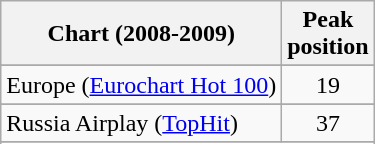<table class="wikitable sortable">
<tr>
<th>Chart (2008-2009)</th>
<th>Peak<br>position</th>
</tr>
<tr>
</tr>
<tr>
</tr>
<tr>
</tr>
<tr>
</tr>
<tr>
<td>Europe (<a href='#'>Eurochart Hot 100</a>)</td>
<td align="center">19</td>
</tr>
<tr>
</tr>
<tr>
</tr>
<tr>
</tr>
<tr>
<td>Russia Airplay (<a href='#'>TopHit</a>)</td>
<td align="center">37</td>
</tr>
<tr>
</tr>
<tr>
</tr>
<tr>
</tr>
</table>
